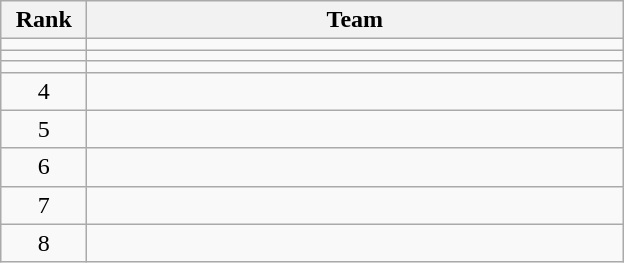<table class="wikitable" style="text-align: center;">
<tr>
<th width=50>Rank</th>
<th width=350>Team </th>
</tr>
<tr>
<td></td>
<td align="left"> </td>
</tr>
<tr>
<td></td>
<td align="left"></td>
</tr>
<tr>
<td></td>
<td align="left"></td>
</tr>
<tr>
<td>4</td>
<td align="left"></td>
</tr>
<tr>
<td>5</td>
<td align="left"></td>
</tr>
<tr>
<td>6</td>
<td align="left"></td>
</tr>
<tr>
<td>7</td>
<td align="left"></td>
</tr>
<tr>
<td>8</td>
<td align="left"></td>
</tr>
</table>
